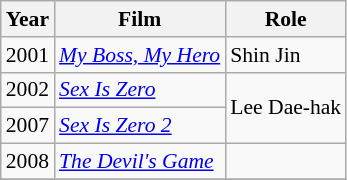<table class="wikitable" style="font-size: 90%;">
<tr>
<th>Year</th>
<th>Film</th>
<th>Role</th>
</tr>
<tr>
<td>2001</td>
<td><em><a href='#'>My Boss, My Hero</a></em></td>
<td>Shin Jin</td>
</tr>
<tr>
<td>2002</td>
<td><em><a href='#'>Sex Is Zero</a></em></td>
<td rowspan=2>Lee Dae-hak</td>
</tr>
<tr>
<td>2007</td>
<td><em><a href='#'>Sex Is Zero 2</a></em></td>
</tr>
<tr>
<td>2008</td>
<td><a href='#'><em>The Devil's Game</em></a></td>
<td></td>
</tr>
<tr>
</tr>
</table>
